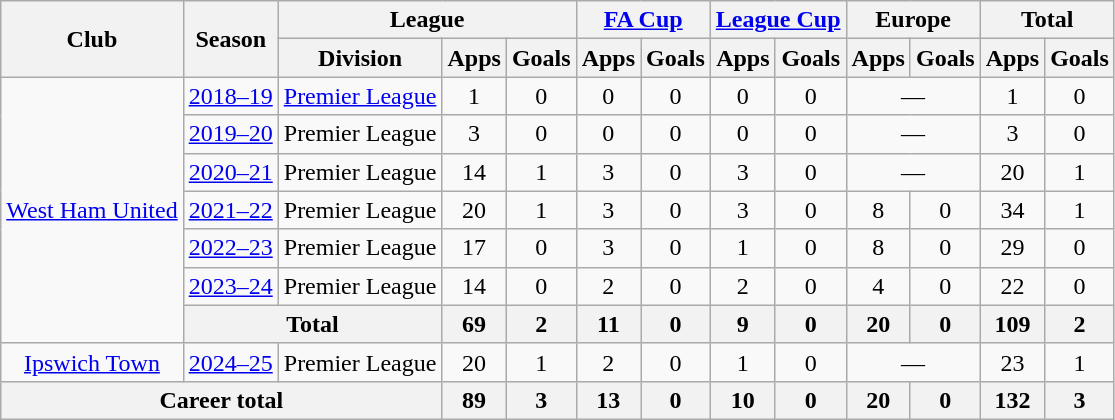<table class=wikitable style=text-align:center>
<tr>
<th rowspan=2>Club</th>
<th rowspan=2>Season</th>
<th colspan=3>League</th>
<th colspan=2><a href='#'>FA Cup</a></th>
<th colspan=2><a href='#'>League Cup</a></th>
<th colspan=2>Europe</th>
<th colspan=2>Total</th>
</tr>
<tr>
<th>Division</th>
<th>Apps</th>
<th>Goals</th>
<th>Apps</th>
<th>Goals</th>
<th>Apps</th>
<th>Goals</th>
<th>Apps</th>
<th>Goals</th>
<th>Apps</th>
<th>Goals</th>
</tr>
<tr>
<td rowspan=7><a href='#'>West Ham United</a></td>
<td><a href='#'>2018–19</a></td>
<td><a href='#'>Premier League</a></td>
<td>1</td>
<td>0</td>
<td>0</td>
<td>0</td>
<td>0</td>
<td>0</td>
<td colspan=2>—</td>
<td>1</td>
<td>0</td>
</tr>
<tr>
<td><a href='#'>2019–20</a></td>
<td>Premier League</td>
<td>3</td>
<td>0</td>
<td>0</td>
<td>0</td>
<td>0</td>
<td>0</td>
<td colspan=2>—</td>
<td>3</td>
<td>0</td>
</tr>
<tr>
<td><a href='#'>2020–21</a></td>
<td>Premier League</td>
<td>14</td>
<td>1</td>
<td>3</td>
<td>0</td>
<td>3</td>
<td>0</td>
<td colspan=2>—</td>
<td>20</td>
<td>1</td>
</tr>
<tr>
<td><a href='#'>2021–22</a></td>
<td>Premier League</td>
<td>20</td>
<td>1</td>
<td>3</td>
<td>0</td>
<td>3</td>
<td>0</td>
<td>8</td>
<td>0</td>
<td>34</td>
<td>1</td>
</tr>
<tr>
<td><a href='#'>2022–23</a></td>
<td>Premier League</td>
<td>17</td>
<td>0</td>
<td>3</td>
<td>0</td>
<td>1</td>
<td>0</td>
<td>8</td>
<td>0</td>
<td>29</td>
<td>0</td>
</tr>
<tr>
<td><a href='#'>2023–24</a></td>
<td>Premier League</td>
<td>14</td>
<td>0</td>
<td>2</td>
<td>0</td>
<td>2</td>
<td>0</td>
<td>4</td>
<td>0</td>
<td>22</td>
<td>0</td>
</tr>
<tr>
<th colspan=2>Total</th>
<th>69</th>
<th>2</th>
<th>11</th>
<th>0</th>
<th>9</th>
<th>0</th>
<th>20</th>
<th>0</th>
<th>109</th>
<th>2</th>
</tr>
<tr>
<td rowspan=q><a href='#'>Ipswich Town</a></td>
<td><a href='#'>2024–25</a></td>
<td>Premier League</td>
<td>20</td>
<td>1</td>
<td>2</td>
<td>0</td>
<td>1</td>
<td>0</td>
<td colspan=2>—</td>
<td>23</td>
<td>1</td>
</tr>
<tr>
<th colspan=3>Career total</th>
<th>89</th>
<th>3</th>
<th>13</th>
<th>0</th>
<th>10</th>
<th>0</th>
<th>20</th>
<th>0</th>
<th>132</th>
<th>3</th>
</tr>
</table>
